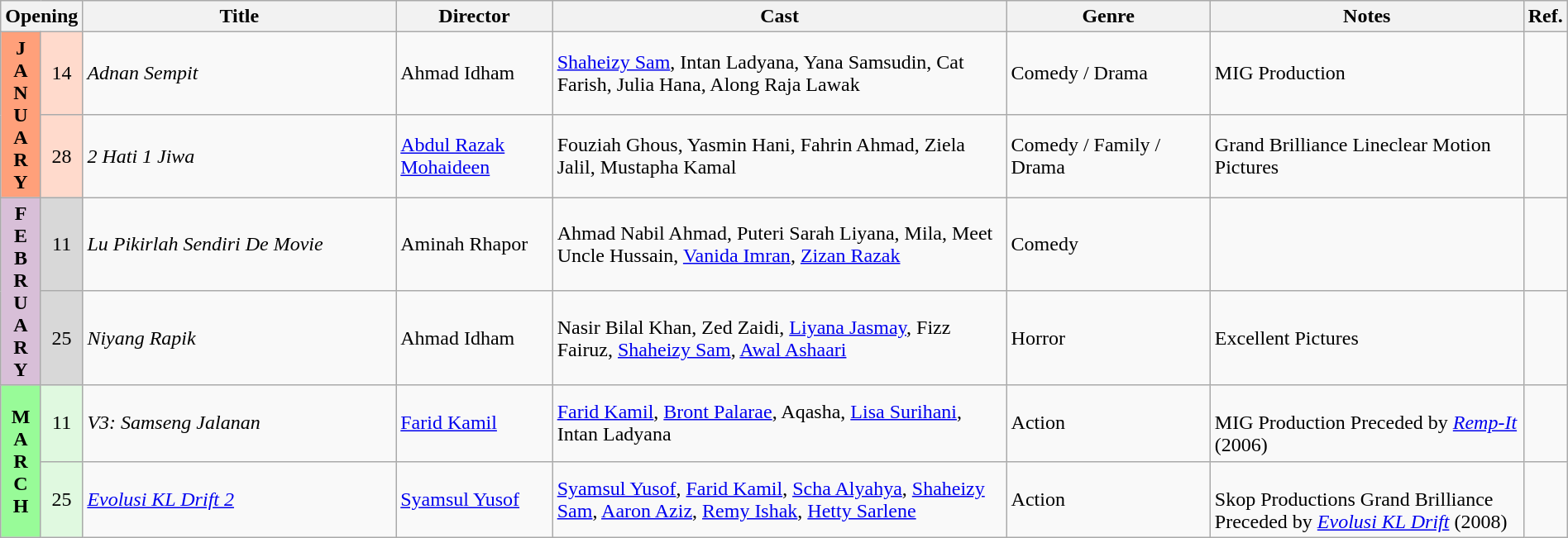<table class="wikitable" width="100%">
<tr>
<th colspan="2">Opening</th>
<th style="width:20%;">Title</th>
<th style="width:10%;">Director</th>
<th>Cast</th>
<th style="width:13%">Genre</th>
<th style="width:20%">Notes</th>
<th>Ref.</th>
</tr>
<tr>
<th rowspan="2" style="text-align:center; background:#ffa07a;">J<br>A<br>N<br>U<br>A<br>R<br>Y</th>
<td style="text-align:center; background:#ffdacc;">14</td>
<td><em>Adnan Sempit</em></td>
<td>Ahmad Idham</td>
<td><a href='#'>Shaheizy Sam</a>, Intan Ladyana, Yana Samsudin, Cat Farish, Julia Hana, Along Raja Lawak</td>
<td>Comedy / Drama</td>
<td>MIG Production</td>
<td></td>
</tr>
<tr>
<td rowspan=1 style="text-align:center; background:#ffdacc;">28</td>
<td><em>2 Hati 1 Jiwa</em></td>
<td><a href='#'>Abdul Razak Mohaideen</a></td>
<td>Fouziah Ghous, Yasmin Hani, Fahrin Ahmad, Ziela Jalil, Mustapha Kamal</td>
<td>Comedy / Family / Drama</td>
<td>Grand Brilliance Lineclear Motion Pictures</td>
<td></td>
</tr>
<tr>
<th rowspan=2 style="text-align:center; background:thistle;">F<br>E<br>B<br>R<br>U<br>A<br>R<br>Y</th>
<td rowspan=1 style="text-align:center; background:#d8d8d8;">11</td>
<td><em>Lu Pikirlah Sendiri De Movie</em></td>
<td>Aminah Rhapor</td>
<td>Ahmad Nabil Ahmad, Puteri Sarah Liyana, Mila, Meet Uncle Hussain, <a href='#'>Vanida Imran</a>, <a href='#'>Zizan Razak</a></td>
<td>Comedy</td>
<td></td>
<td></td>
</tr>
<tr>
<td rowspan=1 style="text-align:center; background:#d8d8d8;">25</td>
<td><em>Niyang Rapik</em></td>
<td>Ahmad Idham</td>
<td>Nasir Bilal Khan, Zed Zaidi, <a href='#'>Liyana Jasmay</a>, Fizz Fairuz, <a href='#'>Shaheizy Sam</a>, <a href='#'>Awal Ashaari</a></td>
<td>Horror</td>
<td>Excellent Pictures</td>
<td></td>
</tr>
<tr>
<th rowspan=2 style="text-align:center; background:#98fb98;">M<br>A<br>R<br>C<br>H</th>
<td rowspan=1 style="text-align:center; background:#e0f9e0;">11</td>
<td><em>V3: Samseng Jalanan</em></td>
<td><a href='#'>Farid Kamil</a></td>
<td><a href='#'>Farid Kamil</a>, <a href='#'>Bront Palarae</a>, Aqasha, <a href='#'>Lisa Surihani</a>, Intan Ladyana</td>
<td>Action</td>
<td><br>MIG Production Preceded by <em><a href='#'>Remp-It</a></em> (2006)</td>
<td></td>
</tr>
<tr>
<td rowspan=1 style="text-align:center; background:#e0f9e0;">25</td>
<td><em><a href='#'>Evolusi KL Drift 2</a></em></td>
<td><a href='#'>Syamsul Yusof</a></td>
<td><a href='#'>Syamsul Yusof</a>, <a href='#'>Farid Kamil</a>, <a href='#'>Scha Alyahya</a>, <a href='#'>Shaheizy Sam</a>, <a href='#'>Aaron Aziz</a>, <a href='#'>Remy Ishak</a>, <a href='#'>Hetty Sarlene</a></td>
<td>Action</td>
<td><br>Skop Productions Grand Brilliance Preceded by <em><a href='#'>Evolusi KL Drift</a></em> (2008)</td>
<td></td>
</tr>
</table>
